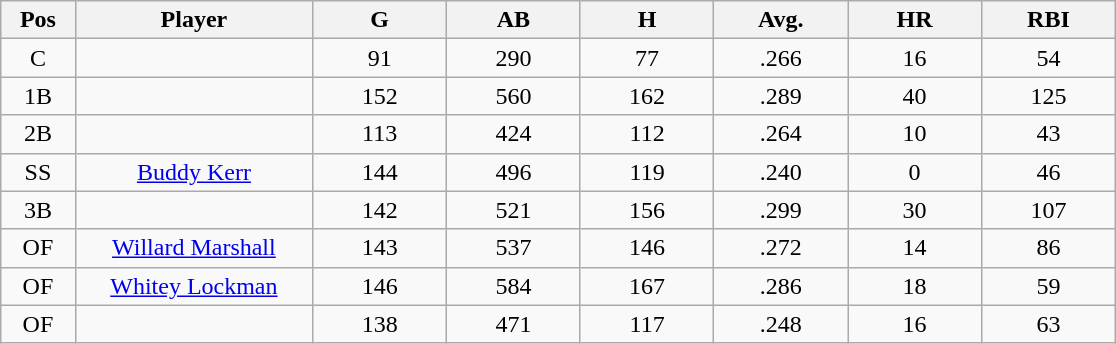<table class="wikitable sortable">
<tr>
<th bgcolor="#DDDDFF" width="5%">Pos</th>
<th bgcolor="#DDDDFF" width="16%">Player</th>
<th bgcolor="#DDDDFF" width="9%">G</th>
<th bgcolor="#DDDDFF" width="9%">AB</th>
<th bgcolor="#DDDDFF" width="9%">H</th>
<th bgcolor="#DDDDFF" width="9%">Avg.</th>
<th bgcolor="#DDDDFF" width="9%">HR</th>
<th bgcolor="#DDDDFF" width="9%">RBI</th>
</tr>
<tr align="center">
<td>C</td>
<td></td>
<td>91</td>
<td>290</td>
<td>77</td>
<td>.266</td>
<td>16</td>
<td>54</td>
</tr>
<tr align="center">
<td>1B</td>
<td></td>
<td>152</td>
<td>560</td>
<td>162</td>
<td>.289</td>
<td>40</td>
<td>125</td>
</tr>
<tr align="center">
<td>2B</td>
<td></td>
<td>113</td>
<td>424</td>
<td>112</td>
<td>.264</td>
<td>10</td>
<td>43</td>
</tr>
<tr align="center">
<td>SS</td>
<td><a href='#'>Buddy Kerr</a></td>
<td>144</td>
<td>496</td>
<td>119</td>
<td>.240</td>
<td>0</td>
<td>46</td>
</tr>
<tr align=center>
<td>3B</td>
<td></td>
<td>142</td>
<td>521</td>
<td>156</td>
<td>.299</td>
<td>30</td>
<td>107</td>
</tr>
<tr align="center">
<td>OF</td>
<td><a href='#'>Willard Marshall</a></td>
<td>143</td>
<td>537</td>
<td>146</td>
<td>.272</td>
<td>14</td>
<td>86</td>
</tr>
<tr align=center>
<td>OF</td>
<td><a href='#'>Whitey Lockman</a></td>
<td>146</td>
<td>584</td>
<td>167</td>
<td>.286</td>
<td>18</td>
<td>59</td>
</tr>
<tr align=center>
<td>OF</td>
<td></td>
<td>138</td>
<td>471</td>
<td>117</td>
<td>.248</td>
<td>16</td>
<td>63</td>
</tr>
</table>
